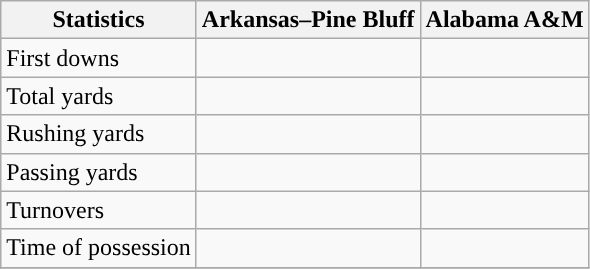<table class="wikitable">
<tr>
<th>Statistics</th>
<th>Arkansas–Pine Bluff</th>
<th>Alabama A&M</th>
</tr>
<tr>
<td>First downs</td>
<td> </td>
<td> </td>
</tr>
<tr>
<td>Total yards</td>
<td> </td>
<td> </td>
</tr>
<tr>
<td>Rushing yards</td>
<td> </td>
<td> </td>
</tr>
<tr>
<td>Passing yards</td>
<td> </td>
<td> </td>
</tr>
<tr>
<td>Turnovers</td>
<td> </td>
<td> </td>
</tr>
<tr>
<td>Time of possession</td>
<td> </td>
<td> </td>
</tr>
<tr>
</tr>
</table>
